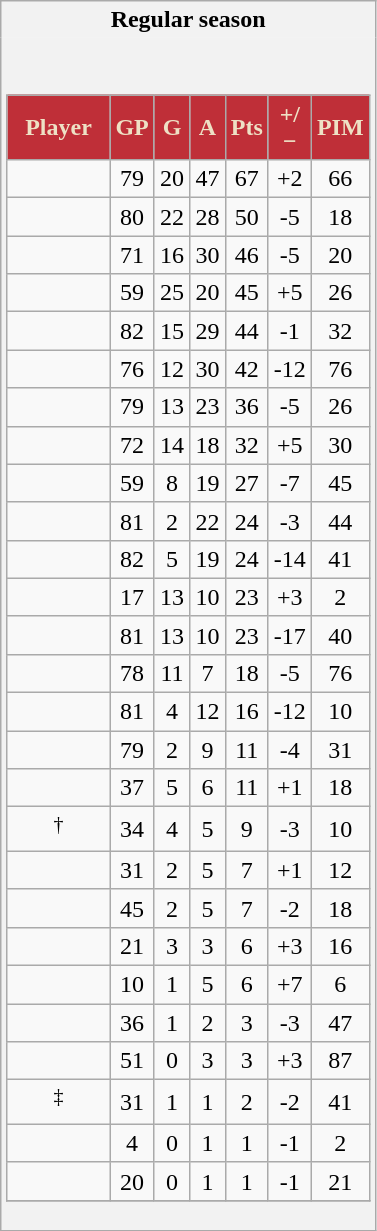<table class="wikitable" style="border: 1px solid #aaa;">
<tr>
<th style="border: 0;">Regular season</th>
</tr>
<tr>
<td style="background: #f2f2f2; border: 0; text-align: center;"><br><table class="wikitable sortable" width="100%">
<tr align=center>
<th style="background: #bf2f38; color:#eee1c5" width="40%">Player</th>
<th style="background: #bf2f38; color:#eee1c5" width="10%">GP</th>
<th style="background: #bf2f38; color:#eee1c5" width="10%">G</th>
<th style="background: #bf2f38; color:#eee1c5" width="10%">A</th>
<th style="background: #bf2f38; color:#eee1c5" width="10%">Pts</th>
<th style="background: #bf2f38; color:#eee1c5" width="10%">+/−</th>
<th style="background: #bf2f38; color:#eee1c5" width="10%">PIM</th>
</tr>
<tr align=center>
<td></td>
<td>79</td>
<td>20</td>
<td>47</td>
<td>67</td>
<td>+2</td>
<td>66</td>
</tr>
<tr align=center>
<td></td>
<td>80</td>
<td>22</td>
<td>28</td>
<td>50</td>
<td>-5</td>
<td>18</td>
</tr>
<tr align=center>
<td></td>
<td>71</td>
<td>16</td>
<td>30</td>
<td>46</td>
<td>-5</td>
<td>20</td>
</tr>
<tr align=center>
<td></td>
<td>59</td>
<td>25</td>
<td>20</td>
<td>45</td>
<td>+5</td>
<td>26</td>
</tr>
<tr align=center>
<td></td>
<td>82</td>
<td>15</td>
<td>29</td>
<td>44</td>
<td>-1</td>
<td>32</td>
</tr>
<tr align=center>
<td></td>
<td>76</td>
<td>12</td>
<td>30</td>
<td>42</td>
<td>-12</td>
<td>76</td>
</tr>
<tr align=center>
<td></td>
<td>79</td>
<td>13</td>
<td>23</td>
<td>36</td>
<td>-5</td>
<td>26</td>
</tr>
<tr align=center>
<td></td>
<td>72</td>
<td>14</td>
<td>18</td>
<td>32</td>
<td>+5</td>
<td>30</td>
</tr>
<tr align=center>
<td></td>
<td>59</td>
<td>8</td>
<td>19</td>
<td>27</td>
<td>-7</td>
<td>45</td>
</tr>
<tr align=center>
<td></td>
<td>81</td>
<td>2</td>
<td>22</td>
<td>24</td>
<td>-3</td>
<td>44</td>
</tr>
<tr align=center>
<td></td>
<td>82</td>
<td>5</td>
<td>19</td>
<td>24</td>
<td>-14</td>
<td>41</td>
</tr>
<tr align=center>
<td></td>
<td>17</td>
<td>13</td>
<td>10</td>
<td>23</td>
<td>+3</td>
<td>2</td>
</tr>
<tr align=center>
<td></td>
<td>81</td>
<td>13</td>
<td>10</td>
<td>23</td>
<td>-17</td>
<td>40</td>
</tr>
<tr align=center>
<td></td>
<td>78</td>
<td>11</td>
<td>7</td>
<td>18</td>
<td>-5</td>
<td>76</td>
</tr>
<tr align=center>
<td></td>
<td>81</td>
<td>4</td>
<td>12</td>
<td>16</td>
<td>-12</td>
<td>10</td>
</tr>
<tr align=center>
<td></td>
<td>79</td>
<td>2</td>
<td>9</td>
<td>11</td>
<td>-4</td>
<td>31</td>
</tr>
<tr align=center>
<td></td>
<td>37</td>
<td>5</td>
<td>6</td>
<td>11</td>
<td>+1</td>
<td>18</td>
</tr>
<tr align=center>
<td><sup>†</sup></td>
<td>34</td>
<td>4</td>
<td>5</td>
<td>9</td>
<td>-3</td>
<td>10</td>
</tr>
<tr align=center>
<td></td>
<td>31</td>
<td>2</td>
<td>5</td>
<td>7</td>
<td>+1</td>
<td>12</td>
</tr>
<tr align=center>
<td></td>
<td>45</td>
<td>2</td>
<td>5</td>
<td>7</td>
<td>-2</td>
<td>18</td>
</tr>
<tr align=center>
<td></td>
<td>21</td>
<td>3</td>
<td>3</td>
<td>6</td>
<td>+3</td>
<td>16</td>
</tr>
<tr align=center>
<td></td>
<td>10</td>
<td>1</td>
<td>5</td>
<td>6</td>
<td>+7</td>
<td>6</td>
</tr>
<tr align=center>
<td></td>
<td>36</td>
<td>1</td>
<td>2</td>
<td>3</td>
<td>-3</td>
<td>47</td>
</tr>
<tr align=center>
<td></td>
<td>51</td>
<td>0</td>
<td>3</td>
<td>3</td>
<td>+3</td>
<td>87</td>
</tr>
<tr align=center>
<td><sup>‡</sup></td>
<td>31</td>
<td>1</td>
<td>1</td>
<td>2</td>
<td>-2</td>
<td>41</td>
</tr>
<tr align=center>
<td></td>
<td>4</td>
<td>0</td>
<td>1</td>
<td>1</td>
<td>-1</td>
<td>2</td>
</tr>
<tr align=center>
<td></td>
<td>20</td>
<td>0</td>
<td>1</td>
<td>1</td>
<td>-1</td>
<td>21</td>
</tr>
<tr>
</tr>
</table>
</td>
</tr>
</table>
